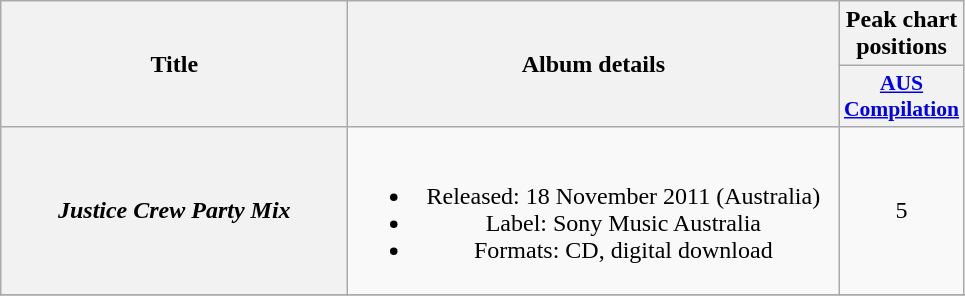<table class="wikitable plainrowheaders" style="text-align:center;">
<tr>
<th scope="col" rowspan="2" style="width:14em;">Title</th>
<th scope="col" rowspan="2" style="width:20em;">Album details</th>
<th scope="col" colspan="1">Peak chart positions</th>
</tr>
<tr>
<th scope="col" style="width:3em;font-size:90%;"><a href='#'>AUS<br>Compilation</a><br></th>
</tr>
<tr>
<th scope="row"><em>Justice Crew Party Mix</em></th>
<td><br><ul><li>Released: 18 November 2011 <span>(Australia)</span></li><li>Label: Sony Music Australia</li><li>Formats: CD, digital download</li></ul></td>
<td>5</td>
</tr>
<tr>
</tr>
</table>
